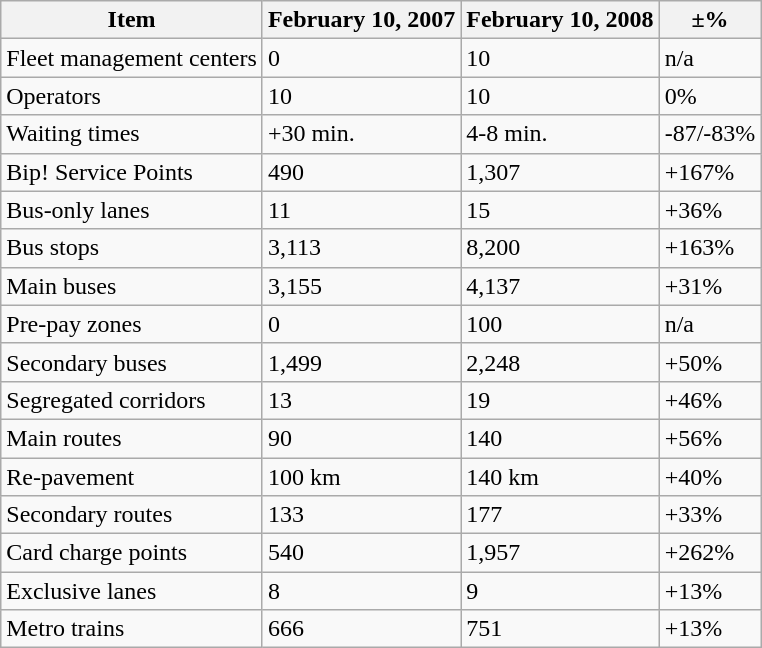<table class="wikitable">
<tr>
<th>Item</th>
<th>February 10, 2007</th>
<th>February 10, 2008</th>
<th>±%</th>
</tr>
<tr>
<td>Fleet management centers</td>
<td>0</td>
<td>10</td>
<td>n/a</td>
</tr>
<tr>
<td>Operators</td>
<td>10</td>
<td>10</td>
<td>0%</td>
</tr>
<tr>
<td>Waiting times</td>
<td>+30 min.</td>
<td>4-8 min.</td>
<td>-87/-83%</td>
</tr>
<tr>
<td>Bip! Service Points</td>
<td>490</td>
<td>1,307</td>
<td>+167%</td>
</tr>
<tr>
<td>Bus-only lanes</td>
<td>11</td>
<td>15</td>
<td>+36%</td>
</tr>
<tr>
<td>Bus stops</td>
<td>3,113</td>
<td>8,200</td>
<td>+163%</td>
</tr>
<tr>
<td>Main buses</td>
<td>3,155</td>
<td>4,137</td>
<td>+31%</td>
</tr>
<tr>
<td>Pre-pay zones</td>
<td>0</td>
<td>100</td>
<td>n/a</td>
</tr>
<tr>
<td>Secondary buses</td>
<td>1,499</td>
<td>2,248</td>
<td>+50%</td>
</tr>
<tr>
<td>Segregated corridors</td>
<td>13</td>
<td>19</td>
<td>+46%</td>
</tr>
<tr>
<td>Main routes</td>
<td>90</td>
<td>140</td>
<td>+56%</td>
</tr>
<tr>
<td>Re-pavement</td>
<td>100 km</td>
<td>140 km</td>
<td>+40%</td>
</tr>
<tr>
<td>Secondary routes</td>
<td>133</td>
<td>177</td>
<td>+33%</td>
</tr>
<tr>
<td>Card charge points</td>
<td>540</td>
<td>1,957</td>
<td>+262%</td>
</tr>
<tr>
<td>Exclusive lanes</td>
<td>8</td>
<td>9</td>
<td>+13%</td>
</tr>
<tr>
<td>Metro trains</td>
<td>666</td>
<td>751</td>
<td>+13%</td>
</tr>
</table>
